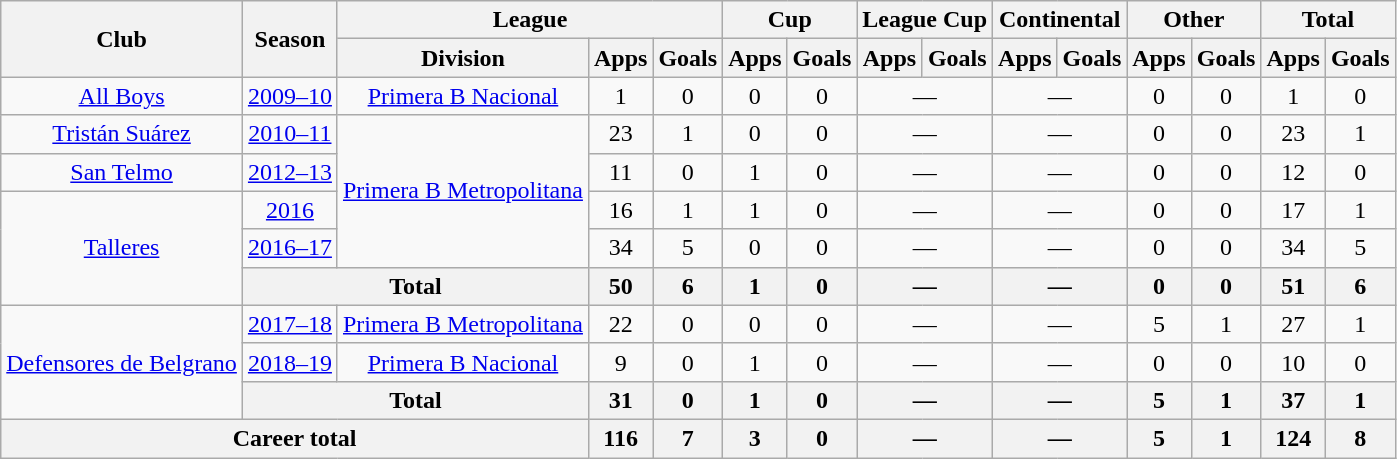<table class="wikitable" style="text-align:center">
<tr>
<th rowspan="2">Club</th>
<th rowspan="2">Season</th>
<th colspan="3">League</th>
<th colspan="2">Cup</th>
<th colspan="2">League Cup</th>
<th colspan="2">Continental</th>
<th colspan="2">Other</th>
<th colspan="2">Total</th>
</tr>
<tr>
<th>Division</th>
<th>Apps</th>
<th>Goals</th>
<th>Apps</th>
<th>Goals</th>
<th>Apps</th>
<th>Goals</th>
<th>Apps</th>
<th>Goals</th>
<th>Apps</th>
<th>Goals</th>
<th>Apps</th>
<th>Goals</th>
</tr>
<tr>
<td rowspan="1"><a href='#'>All Boys</a></td>
<td><a href='#'>2009–10</a></td>
<td rowspan="1"><a href='#'>Primera B Nacional</a></td>
<td>1</td>
<td>0</td>
<td>0</td>
<td>0</td>
<td colspan="2">—</td>
<td colspan="2">—</td>
<td>0</td>
<td>0</td>
<td>1</td>
<td>0</td>
</tr>
<tr>
<td rowspan="1"><a href='#'>Tristán Suárez</a></td>
<td><a href='#'>2010–11</a></td>
<td rowspan="4"><a href='#'>Primera B Metropolitana</a></td>
<td>23</td>
<td>1</td>
<td>0</td>
<td>0</td>
<td colspan="2">—</td>
<td colspan="2">—</td>
<td>0</td>
<td>0</td>
<td>23</td>
<td>1</td>
</tr>
<tr>
<td rowspan="1"><a href='#'>San Telmo</a></td>
<td><a href='#'>2012–13</a></td>
<td>11</td>
<td>0</td>
<td>1</td>
<td>0</td>
<td colspan="2">—</td>
<td colspan="2">—</td>
<td>0</td>
<td>0</td>
<td>12</td>
<td>0</td>
</tr>
<tr>
<td rowspan="3"><a href='#'>Talleres</a></td>
<td><a href='#'>2016</a></td>
<td>16</td>
<td>1</td>
<td>1</td>
<td>0</td>
<td colspan="2">—</td>
<td colspan="2">—</td>
<td>0</td>
<td>0</td>
<td>17</td>
<td>1</td>
</tr>
<tr>
<td><a href='#'>2016–17</a></td>
<td>34</td>
<td>5</td>
<td>0</td>
<td>0</td>
<td colspan="2">—</td>
<td colspan="2">—</td>
<td>0</td>
<td>0</td>
<td>34</td>
<td>5</td>
</tr>
<tr>
<th colspan="2">Total</th>
<th>50</th>
<th>6</th>
<th>1</th>
<th>0</th>
<th colspan="2">—</th>
<th colspan="2">—</th>
<th>0</th>
<th>0</th>
<th>51</th>
<th>6</th>
</tr>
<tr>
<td rowspan="3"><a href='#'>Defensores de Belgrano</a></td>
<td><a href='#'>2017–18</a></td>
<td rowspan="1"><a href='#'>Primera B Metropolitana</a></td>
<td>22</td>
<td>0</td>
<td>0</td>
<td>0</td>
<td colspan="2">—</td>
<td colspan="2">—</td>
<td>5</td>
<td>1</td>
<td>27</td>
<td>1</td>
</tr>
<tr>
<td><a href='#'>2018–19</a></td>
<td rowspan="1"><a href='#'>Primera B Nacional</a></td>
<td>9</td>
<td>0</td>
<td>1</td>
<td>0</td>
<td colspan="2">—</td>
<td colspan="2">—</td>
<td>0</td>
<td>0</td>
<td>10</td>
<td>0</td>
</tr>
<tr>
<th colspan="2">Total</th>
<th>31</th>
<th>0</th>
<th>1</th>
<th>0</th>
<th colspan="2">—</th>
<th colspan="2">—</th>
<th>5</th>
<th>1</th>
<th>37</th>
<th>1</th>
</tr>
<tr>
<th colspan="3">Career total</th>
<th>116</th>
<th>7</th>
<th>3</th>
<th>0</th>
<th colspan="2">—</th>
<th colspan="2">—</th>
<th>5</th>
<th>1</th>
<th>124</th>
<th>8</th>
</tr>
</table>
